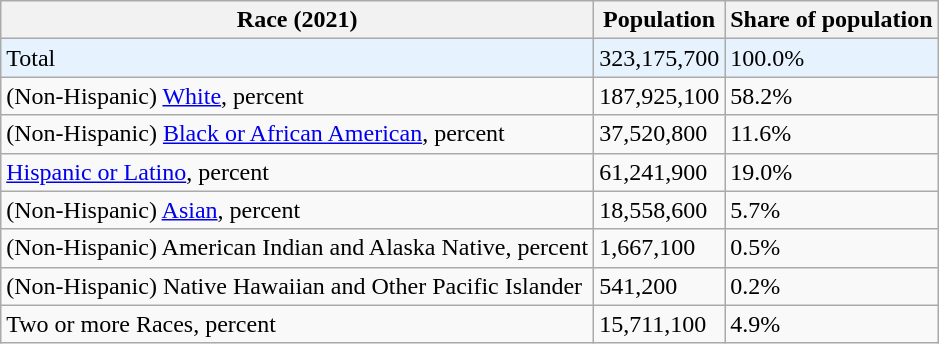<table class="wikitable sortable">
<tr>
<th>Race (2021)</th>
<th>Population</th>
<th>Share of population</th>
</tr>
<tr style="background:#e6f3ff">
<td>Total</td>
<td>323,175,700</td>
<td>100.0%</td>
</tr>
<tr>
<td>(Non-Hispanic) <a href='#'>White</a>, percent</td>
<td>187,925,100</td>
<td>58.2%</td>
</tr>
<tr>
<td>(Non-Hispanic) <a href='#'>Black or African American</a>, percent</td>
<td>37,520,800</td>
<td>11.6%</td>
</tr>
<tr>
<td><a href='#'>Hispanic or Latino</a>, percent</td>
<td>61,241,900</td>
<td>19.0%</td>
</tr>
<tr>
<td>(Non-Hispanic) <a href='#'>Asian</a>, percent</td>
<td>18,558,600</td>
<td>5.7%</td>
</tr>
<tr>
<td>(Non-Hispanic) American Indian and Alaska Native, percent</td>
<td>1,667,100</td>
<td>0.5%</td>
</tr>
<tr>
<td>(Non-Hispanic) Native Hawaiian and Other Pacific Islander</td>
<td>541,200</td>
<td>0.2%</td>
</tr>
<tr>
<td>Two or more Races, percent</td>
<td>15,711,100</td>
<td>4.9%</td>
</tr>
</table>
